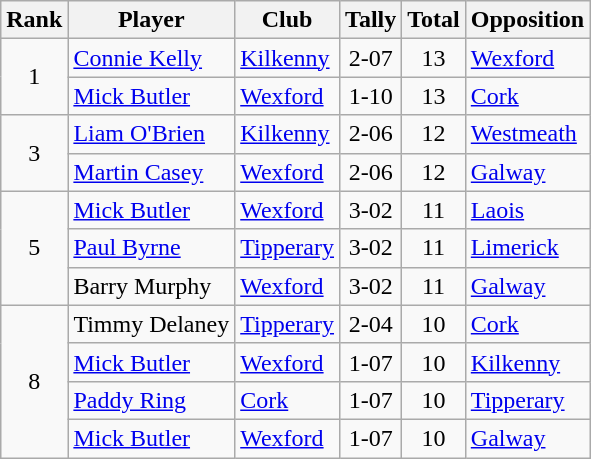<table class="wikitable">
<tr>
<th>Rank</th>
<th>Player</th>
<th>Club</th>
<th>Tally</th>
<th>Total</th>
<th>Opposition</th>
</tr>
<tr>
<td rowspan="2" style="text-align:center;">1</td>
<td><a href='#'>Connie Kelly</a></td>
<td><a href='#'>Kilkenny</a></td>
<td align=center>2-07</td>
<td align=center>13</td>
<td><a href='#'>Wexford</a></td>
</tr>
<tr>
<td><a href='#'>Mick Butler</a></td>
<td><a href='#'>Wexford</a></td>
<td align=center>1-10</td>
<td align=center>13</td>
<td><a href='#'>Cork</a></td>
</tr>
<tr>
<td rowspan="2" style="text-align:center;">3</td>
<td><a href='#'>Liam O'Brien</a></td>
<td><a href='#'>Kilkenny</a></td>
<td align=center>2-06</td>
<td align=center>12</td>
<td><a href='#'>Westmeath</a></td>
</tr>
<tr>
<td><a href='#'>Martin Casey</a></td>
<td><a href='#'>Wexford</a></td>
<td align=center>2-06</td>
<td align=center>12</td>
<td><a href='#'>Galway</a></td>
</tr>
<tr>
<td rowspan="3" style="text-align:center;">5</td>
<td><a href='#'>Mick Butler</a></td>
<td><a href='#'>Wexford</a></td>
<td align=center>3-02</td>
<td align=center>11</td>
<td><a href='#'>Laois</a></td>
</tr>
<tr>
<td><a href='#'>Paul Byrne</a></td>
<td><a href='#'>Tipperary</a></td>
<td align=center>3-02</td>
<td align=center>11</td>
<td><a href='#'>Limerick</a></td>
</tr>
<tr>
<td>Barry Murphy</td>
<td><a href='#'>Wexford</a></td>
<td align=center>3-02</td>
<td align=center>11</td>
<td><a href='#'>Galway</a></td>
</tr>
<tr>
<td rowspan="4" style="text-align:center;">8</td>
<td>Timmy Delaney</td>
<td><a href='#'>Tipperary</a></td>
<td align=center>2-04</td>
<td align=center>10</td>
<td><a href='#'>Cork</a></td>
</tr>
<tr>
<td><a href='#'>Mick Butler</a></td>
<td><a href='#'>Wexford</a></td>
<td align=center>1-07</td>
<td align=center>10</td>
<td><a href='#'>Kilkenny</a></td>
</tr>
<tr>
<td><a href='#'>Paddy Ring</a></td>
<td><a href='#'>Cork</a></td>
<td align=center>1-07</td>
<td align=center>10</td>
<td><a href='#'>Tipperary</a></td>
</tr>
<tr>
<td><a href='#'>Mick Butler</a></td>
<td><a href='#'>Wexford</a></td>
<td align=center>1-07</td>
<td align=center>10</td>
<td><a href='#'>Galway</a></td>
</tr>
</table>
